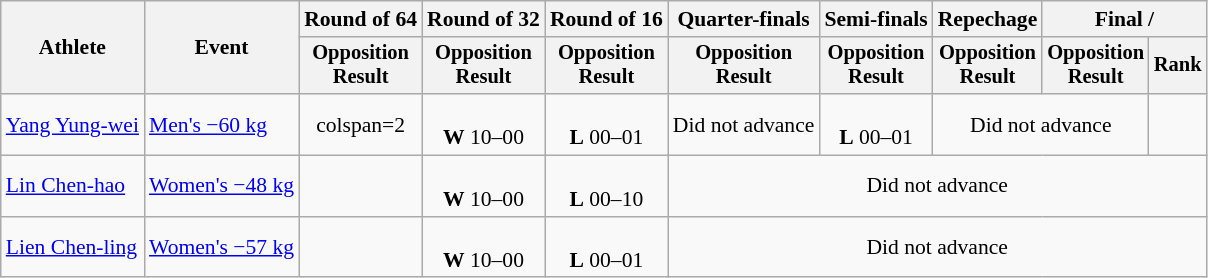<table class="wikitable" style="font-size:90%; text-align:center">
<tr>
<th rowspan="2">Athlete</th>
<th rowspan="2">Event</th>
<th>Round of 64</th>
<th>Round of 32</th>
<th>Round of 16</th>
<th>Quarter-finals</th>
<th>Semi-finals</th>
<th>Repechage</th>
<th colspan="2">Final / </th>
</tr>
<tr style="font-size:95%">
<th>Opposition<br>Result</th>
<th>Opposition<br>Result</th>
<th>Opposition<br>Result</th>
<th>Opposition<br>Result</th>
<th>Opposition<br>Result</th>
<th>Opposition<br>Result</th>
<th>Opposition<br>Result</th>
<th>Rank</th>
</tr>
<tr>
<td align="left"><a href='#'>Yang Yung-wei</a></td>
<td align="left"><a href='#'>Men's −60 kg</a></td>
<td>colspan=2 </td>
<td> <br> <strong>W</strong> 10–00</td>
<td> <br> <strong>L</strong> 00–01</td>
<td>Did not advance</td>
<td><br><strong>L</strong> 00–01</td>
<td colspan="2">Did not advance</td>
</tr>
<tr>
<td align="left"><a href='#'>Lin Chen-hao</a></td>
<td align="left"><a href='#'>Women's −48 kg</a></td>
<td></td>
<td> <br> <strong>W</strong> 10–00</td>
<td> <br> <strong>L</strong> 00–10</td>
<td colspan="5">Did not advance</td>
</tr>
<tr>
<td align="left"><a href='#'>Lien Chen-ling</a></td>
<td align="left"><a href='#'>Women's −57 kg</a></td>
<td></td>
<td> <br> <strong>W</strong> 10–00</td>
<td> <br> <strong>L</strong> 00–01</td>
<td colspan="5">Did not advance</td>
</tr>
</table>
